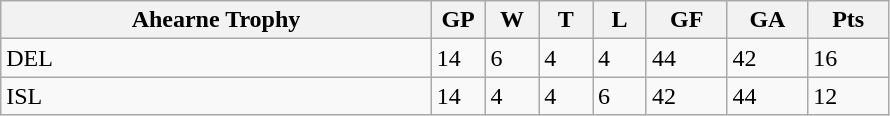<table class="wikitable">
<tr>
<th width="40%">Ahearne Trophy</th>
<th width="5%">GP</th>
<th width="5%">W</th>
<th width="5%">T</th>
<th width="5%">L</th>
<th width="7.5%">GF</th>
<th width="7.5%">GA</th>
<th width="7.5%">Pts</th>
</tr>
<tr>
<td>DEL</td>
<td>14</td>
<td>6</td>
<td>4</td>
<td>4</td>
<td>44</td>
<td>42</td>
<td>16</td>
</tr>
<tr>
<td>ISL</td>
<td>14</td>
<td>4</td>
<td>4</td>
<td>6</td>
<td>42</td>
<td>44</td>
<td>12</td>
</tr>
</table>
